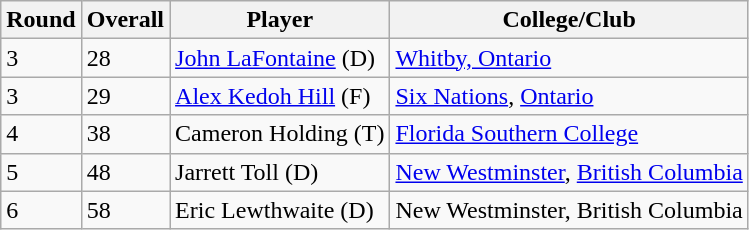<table class="wikitable">
<tr>
<th>Round</th>
<th>Overall</th>
<th>Player</th>
<th>College/Club</th>
</tr>
<tr>
<td>3</td>
<td>28</td>
<td><a href='#'>John LaFontaine</a> (D)</td>
<td><a href='#'>Whitby, Ontario</a></td>
</tr>
<tr>
<td>3</td>
<td>29</td>
<td><a href='#'>Alex Kedoh Hill</a> (F)</td>
<td><a href='#'>Six Nations</a>, <a href='#'>Ontario</a></td>
</tr>
<tr>
<td>4</td>
<td>38</td>
<td>Cameron Holding (T)</td>
<td><a href='#'>Florida Southern College</a></td>
</tr>
<tr>
<td>5</td>
<td>48</td>
<td>Jarrett Toll (D)</td>
<td><a href='#'>New Westminster</a>, <a href='#'>British Columbia</a></td>
</tr>
<tr>
<td>6</td>
<td>58</td>
<td>Eric Lewthwaite (D)</td>
<td>New Westminster, British Columbia</td>
</tr>
</table>
